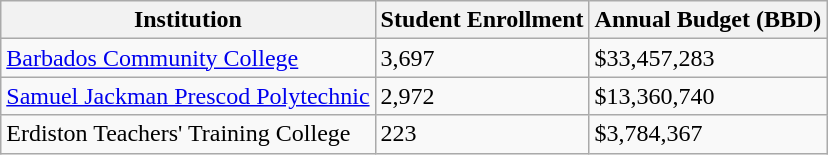<table class="wikitable">
<tr>
<th>Institution</th>
<th>Student Enrollment</th>
<th>Annual Budget (BBD)</th>
</tr>
<tr>
<td><a href='#'>Barbados Community College</a></td>
<td>3,697</td>
<td>$33,457,283</td>
</tr>
<tr>
<td><a href='#'>Samuel Jackman Prescod Polytechnic</a></td>
<td>2,972</td>
<td>$13,360,740</td>
</tr>
<tr>
<td>Erdiston Teachers' Training College</td>
<td>223</td>
<td>$3,784,367</td>
</tr>
</table>
